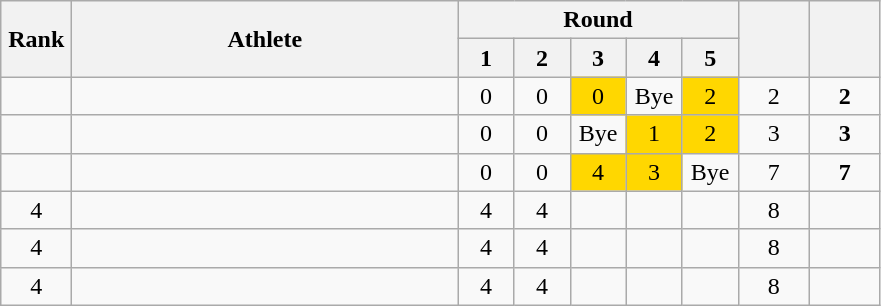<table class="wikitable" style="text-align: center;">
<tr>
<th rowspan="2" width=40>Rank</th>
<th rowspan="2" width=250>Athlete</th>
<th colspan="5">Round</th>
<th rowspan="2" width=40></th>
<th rowspan="2" width=40></th>
</tr>
<tr>
<th width=30>1</th>
<th width=30>2</th>
<th width=30>3</th>
<th width=30>4</th>
<th width=30>5</th>
</tr>
<tr>
<td></td>
<td align="left"></td>
<td>0</td>
<td>0</td>
<td bgcolor=gold>0</td>
<td>Bye</td>
<td bgcolor=gold>2</td>
<td>2</td>
<td><strong>2</strong></td>
</tr>
<tr>
<td></td>
<td align="left"></td>
<td>0</td>
<td>0</td>
<td>Bye</td>
<td bgcolor=gold>1</td>
<td bgcolor=gold>2</td>
<td>3</td>
<td><strong>3</strong></td>
</tr>
<tr>
<td></td>
<td align="left"></td>
<td>0</td>
<td>0</td>
<td bgcolor=gold>4</td>
<td bgcolor=gold>3</td>
<td>Bye</td>
<td>7</td>
<td><strong>7</strong></td>
</tr>
<tr>
<td>4</td>
<td align="left"></td>
<td>4</td>
<td>4</td>
<td></td>
<td></td>
<td></td>
<td>8</td>
<td></td>
</tr>
<tr>
<td>4</td>
<td align="left"></td>
<td>4</td>
<td>4</td>
<td></td>
<td></td>
<td></td>
<td>8</td>
<td></td>
</tr>
<tr>
<td>4</td>
<td align="left"></td>
<td>4</td>
<td>4</td>
<td></td>
<td></td>
<td></td>
<td>8</td>
<td></td>
</tr>
</table>
